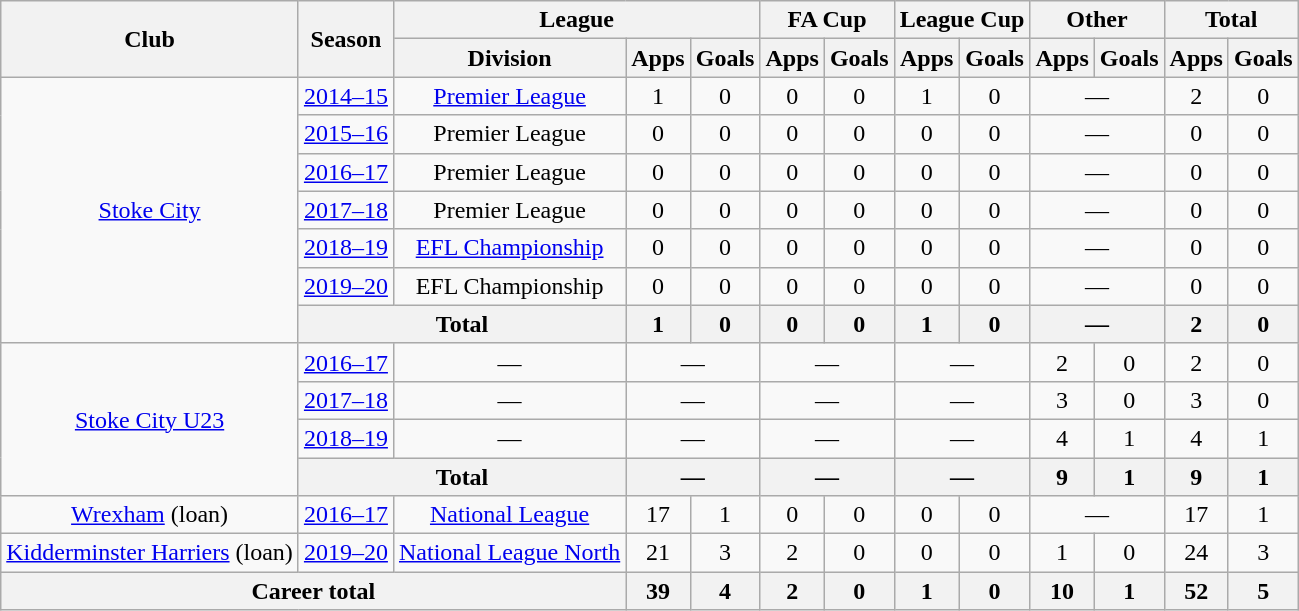<table class="wikitable" style="text-align: center;">
<tr>
<th rowspan="2">Club</th>
<th rowspan="2">Season</th>
<th colspan="3">League</th>
<th colspan="2">FA Cup</th>
<th colspan="2">League Cup</th>
<th colspan="2">Other</th>
<th colspan="2">Total</th>
</tr>
<tr>
<th>Division</th>
<th>Apps</th>
<th>Goals</th>
<th>Apps</th>
<th>Goals</th>
<th>Apps</th>
<th>Goals</th>
<th>Apps</th>
<th>Goals</th>
<th>Apps</th>
<th>Goals</th>
</tr>
<tr>
<td rowspan=7><a href='#'>Stoke City</a></td>
<td><a href='#'>2014–15</a></td>
<td><a href='#'>Premier League</a></td>
<td>1</td>
<td>0</td>
<td>0</td>
<td>0</td>
<td>1</td>
<td>0</td>
<td colspan="2">—</td>
<td>2</td>
<td>0</td>
</tr>
<tr>
<td><a href='#'>2015–16</a></td>
<td>Premier League</td>
<td>0</td>
<td>0</td>
<td>0</td>
<td>0</td>
<td>0</td>
<td>0</td>
<td colspan="2">—</td>
<td>0</td>
<td>0</td>
</tr>
<tr>
<td><a href='#'>2016–17</a></td>
<td>Premier League</td>
<td>0</td>
<td>0</td>
<td>0</td>
<td>0</td>
<td>0</td>
<td>0</td>
<td colspan="2">—</td>
<td>0</td>
<td>0</td>
</tr>
<tr>
<td><a href='#'>2017–18</a></td>
<td>Premier League</td>
<td>0</td>
<td>0</td>
<td>0</td>
<td>0</td>
<td>0</td>
<td>0</td>
<td colspan="2">—</td>
<td>0</td>
<td>0</td>
</tr>
<tr>
<td><a href='#'>2018–19</a></td>
<td><a href='#'>EFL Championship</a></td>
<td>0</td>
<td>0</td>
<td>0</td>
<td>0</td>
<td>0</td>
<td>0</td>
<td colspan=2>—</td>
<td>0</td>
<td>0</td>
</tr>
<tr>
<td><a href='#'>2019–20</a></td>
<td>EFL Championship</td>
<td>0</td>
<td>0</td>
<td>0</td>
<td>0</td>
<td>0</td>
<td>0</td>
<td colspan=2>—</td>
<td>0</td>
<td>0</td>
</tr>
<tr>
<th colspan=2>Total</th>
<th>1</th>
<th>0</th>
<th>0</th>
<th>0</th>
<th>1</th>
<th>0</th>
<th colspan="2">—</th>
<th>2</th>
<th>0</th>
</tr>
<tr>
<td rowspan=4><a href='#'>Stoke City U23</a></td>
<td><a href='#'>2016–17</a></td>
<td colspan=1>—</td>
<td colspan=2>—</td>
<td colspan=2>—</td>
<td colspan=2>—</td>
<td>2</td>
<td>0</td>
<td>2</td>
<td>0</td>
</tr>
<tr>
<td><a href='#'>2017–18</a></td>
<td colspan=1>—</td>
<td colspan=2>—</td>
<td colspan=2>—</td>
<td colspan=2>—</td>
<td>3</td>
<td>0</td>
<td>3</td>
<td>0</td>
</tr>
<tr>
<td><a href='#'>2018–19</a></td>
<td colspan=1>—</td>
<td colspan=2>—</td>
<td colspan=2>—</td>
<td colspan=2>—</td>
<td>4</td>
<td>1</td>
<td>4</td>
<td>1</td>
</tr>
<tr>
<th colspan=2>Total</th>
<th colspan=2>—</th>
<th colspan=2>—</th>
<th colspan=2>—</th>
<th>9</th>
<th>1</th>
<th>9</th>
<th>1</th>
</tr>
<tr>
<td><a href='#'>Wrexham</a> (loan)</td>
<td><a href='#'>2016–17</a></td>
<td><a href='#'>National League</a></td>
<td>17</td>
<td>1</td>
<td>0</td>
<td>0</td>
<td>0</td>
<td>0</td>
<td colspan="2">—</td>
<td>17</td>
<td>1</td>
</tr>
<tr>
<td><a href='#'>Kidderminster Harriers</a> (loan)</td>
<td><a href='#'>2019–20</a></td>
<td><a href='#'>National League North</a></td>
<td>21</td>
<td>3</td>
<td>2</td>
<td>0</td>
<td>0</td>
<td>0</td>
<td>1</td>
<td>0</td>
<td>24</td>
<td>3</td>
</tr>
<tr>
<th colspan="3">Career total</th>
<th>39</th>
<th>4</th>
<th>2</th>
<th>0</th>
<th>1</th>
<th>0</th>
<th>10</th>
<th>1</th>
<th>52</th>
<th>5</th>
</tr>
</table>
